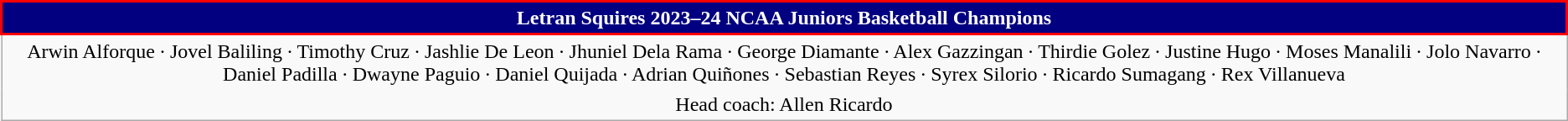<table class="wikitable" style="text-align: center">
<tr>
<th style = "background:#020080; border:2px solid red; color:white">Letran Squires 2023–24 NCAA Juniors Basketball Champions</th>
</tr>
<tr>
<td style="border-style: none none none none;">Arwin Alforque · Jovel Baliling · Timothy Cruz · Jashlie De Leon · Jhuniel Dela Rama · George Diamante · Alex Gazzingan · Thirdie Golez · Justine Hugo · Moses Manalili · Jolo Navarro · Daniel Padilla · Dwayne Paguio · Daniel Quijada · Adrian Quiñones · Sebastian Reyes · Syrex Silorio · Ricardo Sumagang · Rex Villanueva</td>
</tr>
<tr>
<td style="border-style: none none none none;">Head coach: Allen Ricardo</td>
</tr>
</table>
